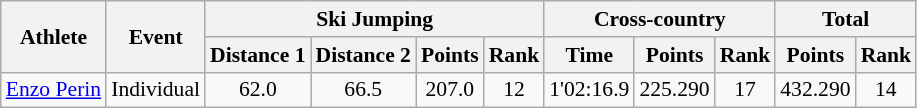<table class="wikitable" style="font-size:90%">
<tr>
<th rowspan="2">Athlete</th>
<th rowspan="2">Event</th>
<th colspan="4">Ski Jumping</th>
<th colspan="3">Cross-country</th>
<th colspan="2">Total</th>
</tr>
<tr>
<th>Distance 1</th>
<th>Distance 2</th>
<th>Points</th>
<th>Rank</th>
<th>Time</th>
<th>Points</th>
<th>Rank</th>
<th>Points</th>
<th>Rank</th>
</tr>
<tr>
<td><a href='#'>Enzo Perin</a></td>
<td>Individual</td>
<td align="center">62.0</td>
<td align="center">66.5</td>
<td align="center">207.0</td>
<td align="center">12</td>
<td align="center">1'02:16.9</td>
<td align="center">225.290</td>
<td align="center">17</td>
<td align="center">432.290</td>
<td align="center">14</td>
</tr>
</table>
